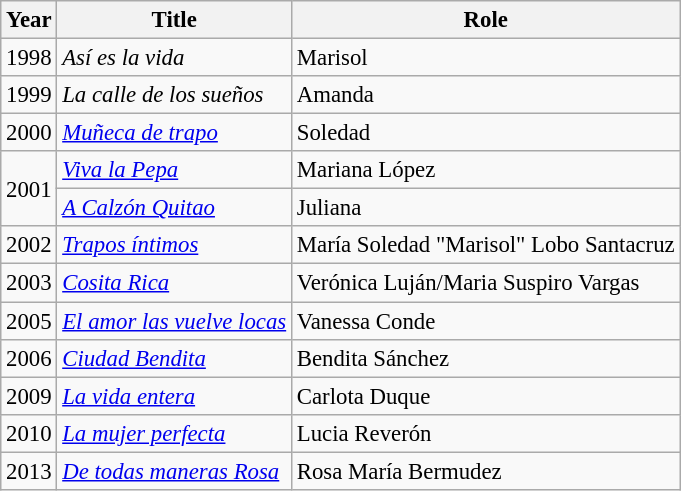<table class="wikitable" style="font-size: 95%;">
<tr>
<th>Year</th>
<th>Title</th>
<th>Role</th>
</tr>
<tr>
<td>1998</td>
<td><em>Así es la vida</em></td>
<td>Marisol</td>
</tr>
<tr>
<td>1999</td>
<td><em>La calle de los sueños</em></td>
<td>Amanda</td>
</tr>
<tr>
<td>2000</td>
<td><em><a href='#'>Muñeca de trapo</a></em></td>
<td>Soledad</td>
</tr>
<tr>
<td rowspan=2>2001</td>
<td><em><a href='#'>Viva la Pepa</a></em></td>
<td>Mariana López</td>
</tr>
<tr>
<td><em><a href='#'>A Calzón Quitao</a></em></td>
<td>Juliana</td>
</tr>
<tr>
<td>2002</td>
<td><em><a href='#'>Trapos íntimos</a></em></td>
<td>María Soledad "Marisol" Lobo Santacruz</td>
</tr>
<tr>
<td>2003</td>
<td><em><a href='#'>Cosita Rica</a></em></td>
<td>Verónica Luján/Maria Suspiro Vargas</td>
</tr>
<tr>
<td>2005</td>
<td><em><a href='#'>El amor las vuelve locas</a></em></td>
<td>Vanessa Conde</td>
</tr>
<tr>
<td>2006</td>
<td><em><a href='#'>Ciudad Bendita</a></em></td>
<td>Bendita Sánchez</td>
</tr>
<tr>
<td>2009</td>
<td><em><a href='#'>La vida entera</a></em></td>
<td>Carlota Duque</td>
</tr>
<tr>
<td>2010</td>
<td><em><a href='#'>La mujer perfecta</a></em></td>
<td>Lucia Reverón</td>
</tr>
<tr>
<td>2013</td>
<td><em><a href='#'>De todas maneras Rosa</a></em></td>
<td>Rosa María Bermudez</td>
</tr>
</table>
